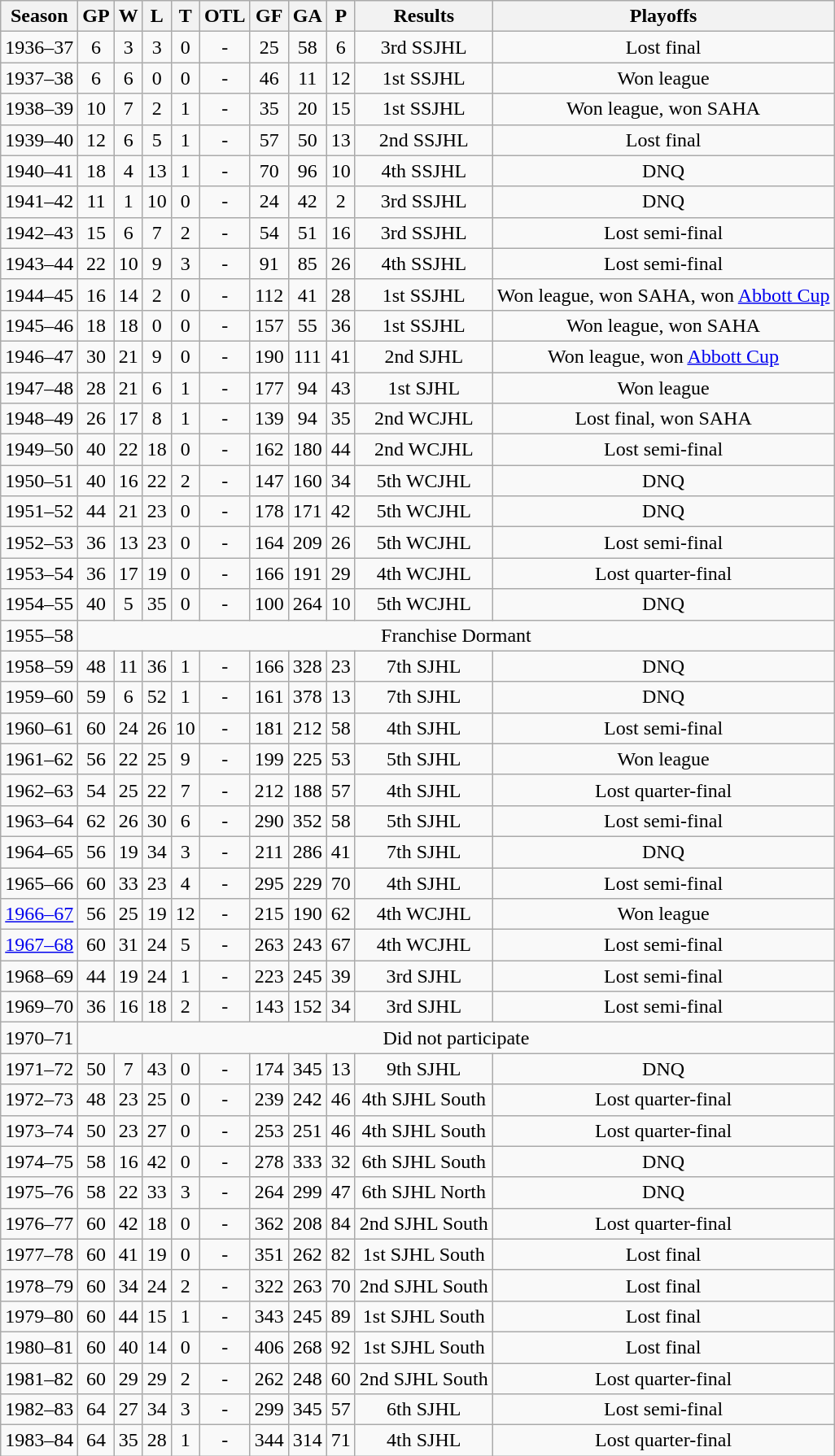<table class="wikitable">
<tr>
<th>Season</th>
<th>GP</th>
<th>W</th>
<th>L</th>
<th>T</th>
<th>OTL</th>
<th>GF</th>
<th>GA</th>
<th>P</th>
<th>Results</th>
<th>Playoffs</th>
</tr>
<tr align="center">
<td>1936–37</td>
<td>6</td>
<td>3</td>
<td>3</td>
<td>0</td>
<td>-</td>
<td>25</td>
<td>58</td>
<td>6</td>
<td>3rd SSJHL</td>
<td>Lost final</td>
</tr>
<tr align="center">
<td>1937–38</td>
<td>6</td>
<td>6</td>
<td>0</td>
<td>0</td>
<td>-</td>
<td>46</td>
<td>11</td>
<td>12</td>
<td>1st SSJHL</td>
<td>Won league</td>
</tr>
<tr align="center">
<td>1938–39</td>
<td>10</td>
<td>7</td>
<td>2</td>
<td>1</td>
<td>-</td>
<td>35</td>
<td>20</td>
<td>15</td>
<td>1st SSJHL</td>
<td>Won league, won SAHA</td>
</tr>
<tr align="center">
<td>1939–40</td>
<td>12</td>
<td>6</td>
<td>5</td>
<td>1</td>
<td>-</td>
<td>57</td>
<td>50</td>
<td>13</td>
<td>2nd SSJHL</td>
<td>Lost final</td>
</tr>
<tr align="center">
<td>1940–41</td>
<td>18</td>
<td>4</td>
<td>13</td>
<td>1</td>
<td>-</td>
<td>70</td>
<td>96</td>
<td>10</td>
<td>4th SSJHL</td>
<td>DNQ</td>
</tr>
<tr align="center">
<td>1941–42</td>
<td>11</td>
<td>1</td>
<td>10</td>
<td>0</td>
<td>-</td>
<td>24</td>
<td>42</td>
<td>2</td>
<td>3rd SSJHL</td>
<td>DNQ</td>
</tr>
<tr align="center">
<td>1942–43</td>
<td>15</td>
<td>6</td>
<td>7</td>
<td>2</td>
<td>-</td>
<td>54</td>
<td>51</td>
<td>16</td>
<td>3rd SSJHL</td>
<td>Lost semi-final</td>
</tr>
<tr align="center">
<td>1943–44</td>
<td>22</td>
<td>10</td>
<td>9</td>
<td>3</td>
<td>-</td>
<td>91</td>
<td>85</td>
<td>26</td>
<td>4th SSJHL</td>
<td>Lost semi-final</td>
</tr>
<tr align="center">
<td>1944–45</td>
<td>16</td>
<td>14</td>
<td>2</td>
<td>0</td>
<td>-</td>
<td>112</td>
<td>41</td>
<td>28</td>
<td>1st SSJHL</td>
<td>Won league, won SAHA, won <a href='#'>Abbott Cup</a></td>
</tr>
<tr align="center">
<td>1945–46</td>
<td>18</td>
<td>18</td>
<td>0</td>
<td>0</td>
<td>-</td>
<td>157</td>
<td>55</td>
<td>36</td>
<td>1st SSJHL</td>
<td>Won league, won SAHA</td>
</tr>
<tr align="center">
<td>1946–47</td>
<td>30</td>
<td>21</td>
<td>9</td>
<td>0</td>
<td>-</td>
<td>190</td>
<td>111</td>
<td>41</td>
<td>2nd SJHL</td>
<td>Won league, won <a href='#'>Abbott Cup</a></td>
</tr>
<tr align="center">
<td>1947–48</td>
<td>28</td>
<td>21</td>
<td>6</td>
<td>1</td>
<td>-</td>
<td>177</td>
<td>94</td>
<td>43</td>
<td>1st SJHL</td>
<td>Won league</td>
</tr>
<tr align="center">
<td>1948–49</td>
<td>26</td>
<td>17</td>
<td>8</td>
<td>1</td>
<td>-</td>
<td>139</td>
<td>94</td>
<td>35</td>
<td>2nd WCJHL</td>
<td>Lost final, won SAHA</td>
</tr>
<tr align="center">
<td>1949–50</td>
<td>40</td>
<td>22</td>
<td>18</td>
<td>0</td>
<td>-</td>
<td>162</td>
<td>180</td>
<td>44</td>
<td>2nd WCJHL</td>
<td>Lost semi-final</td>
</tr>
<tr align="center">
<td>1950–51</td>
<td>40</td>
<td>16</td>
<td>22</td>
<td>2</td>
<td>-</td>
<td>147</td>
<td>160</td>
<td>34</td>
<td>5th WCJHL</td>
<td>DNQ</td>
</tr>
<tr align="center">
<td>1951–52</td>
<td>44</td>
<td>21</td>
<td>23</td>
<td>0</td>
<td>-</td>
<td>178</td>
<td>171</td>
<td>42</td>
<td>5th WCJHL</td>
<td>DNQ</td>
</tr>
<tr align="center">
<td>1952–53</td>
<td>36</td>
<td>13</td>
<td>23</td>
<td>0</td>
<td>-</td>
<td>164</td>
<td>209</td>
<td>26</td>
<td>5th WCJHL</td>
<td>Lost semi-final</td>
</tr>
<tr align="center">
<td>1953–54</td>
<td>36</td>
<td>17</td>
<td>19</td>
<td>0</td>
<td>-</td>
<td>166</td>
<td>191</td>
<td>29</td>
<td>4th WCJHL</td>
<td>Lost quarter-final</td>
</tr>
<tr align="center">
<td>1954–55</td>
<td>40</td>
<td>5</td>
<td>35</td>
<td>0</td>
<td>-</td>
<td>100</td>
<td>264</td>
<td>10</td>
<td>5th WCJHL</td>
<td>DNQ</td>
</tr>
<tr align="center">
<td>1955–58</td>
<td colspan="11">Franchise Dormant</td>
</tr>
<tr align="center">
<td>1958–59</td>
<td>48</td>
<td>11</td>
<td>36</td>
<td>1</td>
<td>-</td>
<td>166</td>
<td>328</td>
<td>23</td>
<td>7th SJHL</td>
<td>DNQ</td>
</tr>
<tr align="center">
<td>1959–60</td>
<td>59</td>
<td>6</td>
<td>52</td>
<td>1</td>
<td>-</td>
<td>161</td>
<td>378</td>
<td>13</td>
<td>7th SJHL</td>
<td>DNQ</td>
</tr>
<tr align="center">
<td>1960–61</td>
<td>60</td>
<td>24</td>
<td>26</td>
<td>10</td>
<td>-</td>
<td>181</td>
<td>212</td>
<td>58</td>
<td>4th SJHL</td>
<td>Lost semi-final</td>
</tr>
<tr align="center">
<td>1961–62</td>
<td>56</td>
<td>22</td>
<td>25</td>
<td>9</td>
<td>-</td>
<td>199</td>
<td>225</td>
<td>53</td>
<td>5th SJHL</td>
<td>Won league</td>
</tr>
<tr align="center">
<td>1962–63</td>
<td>54</td>
<td>25</td>
<td>22</td>
<td>7</td>
<td>-</td>
<td>212</td>
<td>188</td>
<td>57</td>
<td>4th SJHL</td>
<td>Lost quarter-final</td>
</tr>
<tr align="center">
<td>1963–64</td>
<td>62</td>
<td>26</td>
<td>30</td>
<td>6</td>
<td>-</td>
<td>290</td>
<td>352</td>
<td>58</td>
<td>5th SJHL</td>
<td>Lost semi-final</td>
</tr>
<tr align="center">
<td>1964–65</td>
<td>56</td>
<td>19</td>
<td>34</td>
<td>3</td>
<td>-</td>
<td>211</td>
<td>286</td>
<td>41</td>
<td>7th SJHL</td>
<td>DNQ</td>
</tr>
<tr align="center">
<td>1965–66</td>
<td>60</td>
<td>33</td>
<td>23</td>
<td>4</td>
<td>-</td>
<td>295</td>
<td>229</td>
<td>70</td>
<td>4th SJHL</td>
<td>Lost semi-final</td>
</tr>
<tr align="center">
<td><a href='#'>1966–67</a></td>
<td>56</td>
<td>25</td>
<td>19</td>
<td>12</td>
<td>-</td>
<td>215</td>
<td>190</td>
<td>62</td>
<td>4th WCJHL</td>
<td>Won league</td>
</tr>
<tr align="center">
<td><a href='#'>1967–68</a></td>
<td>60</td>
<td>31</td>
<td>24</td>
<td>5</td>
<td>-</td>
<td>263</td>
<td>243</td>
<td>67</td>
<td>4th WCJHL</td>
<td>Lost semi-final</td>
</tr>
<tr align="center">
<td>1968–69</td>
<td>44</td>
<td>19</td>
<td>24</td>
<td>1</td>
<td>-</td>
<td>223</td>
<td>245</td>
<td>39</td>
<td>3rd SJHL</td>
<td>Lost semi-final</td>
</tr>
<tr align="center">
<td>1969–70</td>
<td>36</td>
<td>16</td>
<td>18</td>
<td>2</td>
<td>-</td>
<td>143</td>
<td>152</td>
<td>34</td>
<td>3rd SJHL</td>
<td>Lost semi-final</td>
</tr>
<tr align="center">
<td>1970–71</td>
<td colspan="10">Did not participate</td>
</tr>
<tr align="center">
<td>1971–72</td>
<td>50</td>
<td>7</td>
<td>43</td>
<td>0</td>
<td>-</td>
<td>174</td>
<td>345</td>
<td>13</td>
<td>9th SJHL</td>
<td>DNQ</td>
</tr>
<tr align="center">
<td>1972–73</td>
<td>48</td>
<td>23</td>
<td>25</td>
<td>0</td>
<td>-</td>
<td>239</td>
<td>242</td>
<td>46</td>
<td>4th SJHL South</td>
<td>Lost quarter-final</td>
</tr>
<tr align="center">
<td>1973–74</td>
<td>50</td>
<td>23</td>
<td>27</td>
<td>0</td>
<td>-</td>
<td>253</td>
<td>251</td>
<td>46</td>
<td>4th SJHL South</td>
<td>Lost quarter-final</td>
</tr>
<tr align="center">
<td>1974–75</td>
<td>58</td>
<td>16</td>
<td>42</td>
<td>0</td>
<td>-</td>
<td>278</td>
<td>333</td>
<td>32</td>
<td>6th SJHL South</td>
<td>DNQ</td>
</tr>
<tr align="center">
<td>1975–76</td>
<td>58</td>
<td>22</td>
<td>33</td>
<td>3</td>
<td>-</td>
<td>264</td>
<td>299</td>
<td>47</td>
<td>6th SJHL North</td>
<td>DNQ</td>
</tr>
<tr align="center">
<td>1976–77</td>
<td>60</td>
<td>42</td>
<td>18</td>
<td>0</td>
<td>-</td>
<td>362</td>
<td>208</td>
<td>84</td>
<td>2nd SJHL South</td>
<td>Lost quarter-final</td>
</tr>
<tr align="center">
<td>1977–78</td>
<td>60</td>
<td>41</td>
<td>19</td>
<td>0</td>
<td>-</td>
<td>351</td>
<td>262</td>
<td>82</td>
<td>1st SJHL South</td>
<td>Lost final</td>
</tr>
<tr align="center">
<td>1978–79</td>
<td>60</td>
<td>34</td>
<td>24</td>
<td>2</td>
<td>-</td>
<td>322</td>
<td>263</td>
<td>70</td>
<td>2nd SJHL South</td>
<td>Lost final</td>
</tr>
<tr align="center">
<td>1979–80</td>
<td>60</td>
<td>44</td>
<td>15</td>
<td>1</td>
<td>-</td>
<td>343</td>
<td>245</td>
<td>89</td>
<td>1st SJHL South</td>
<td>Lost final</td>
</tr>
<tr align="center">
<td>1980–81</td>
<td>60</td>
<td>40</td>
<td>14</td>
<td>0</td>
<td>-</td>
<td>406</td>
<td>268</td>
<td>92</td>
<td>1st SJHL South</td>
<td>Lost final</td>
</tr>
<tr align="center">
<td>1981–82</td>
<td>60</td>
<td>29</td>
<td>29</td>
<td>2</td>
<td>-</td>
<td>262</td>
<td>248</td>
<td>60</td>
<td>2nd SJHL South</td>
<td>Lost quarter-final</td>
</tr>
<tr align="center">
<td>1982–83</td>
<td>64</td>
<td>27</td>
<td>34</td>
<td>3</td>
<td>-</td>
<td>299</td>
<td>345</td>
<td>57</td>
<td>6th SJHL</td>
<td>Lost semi-final</td>
</tr>
<tr align="center">
<td>1983–84</td>
<td>64</td>
<td>35</td>
<td>28</td>
<td>1</td>
<td>-</td>
<td>344</td>
<td>314</td>
<td>71</td>
<td>4th SJHL</td>
<td>Lost quarter-final</td>
</tr>
</table>
